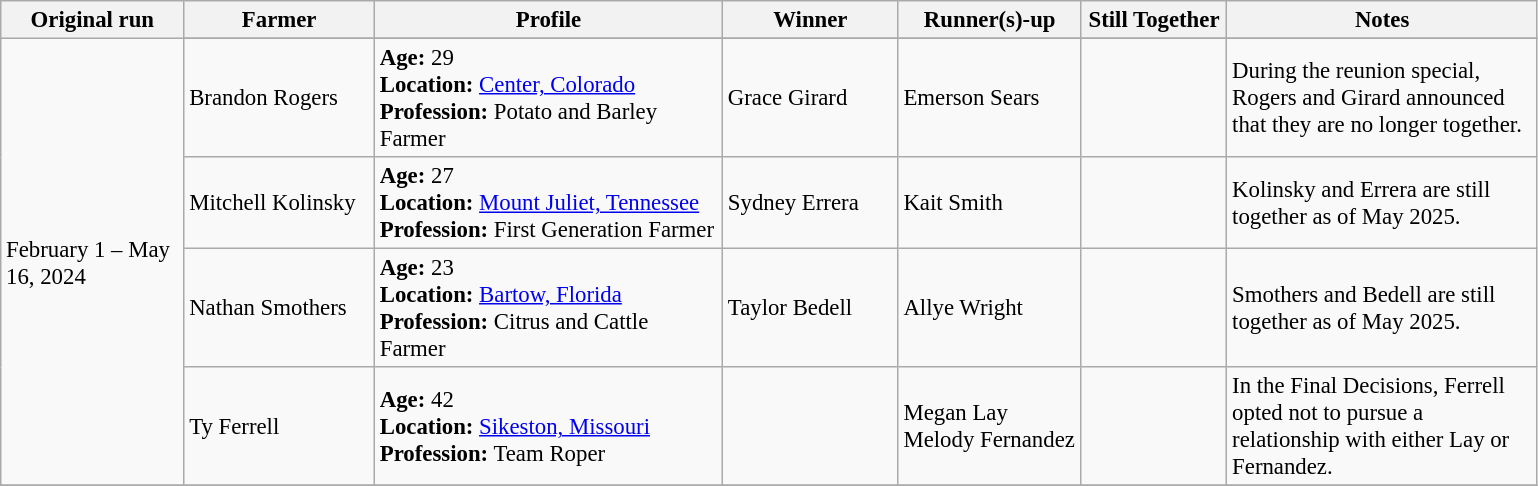<table class="wikitable plainrowheaders" style="font-size:95%;">
<tr>
<th width=115>Original run</th>
<th width=120>Farmer</th>
<th width=225>Profile</th>
<th width=110>Winner</th>
<th width=115>Runner(s)-up</th>
<th width=90>Still Together</th>
<th width=200>Notes</th>
</tr>
<tr>
<td rowspan="5">February 1 – May 16, 2024</td>
</tr>
<tr>
<td>Brandon Rogers</td>
<td><strong>Age:</strong> 29 <br><strong>Location:</strong> <a href='#'>Center, Colorado</a>  <br><strong>Profession:</strong> Potato and Barley Farmer</td>
<td>Grace Girard</td>
<td>Emerson Sears</td>
<td></td>
<td>During the reunion special, Rogers and Girard announced that they are no longer together.</td>
</tr>
<tr>
<td>Mitchell Kolinsky</td>
<td><strong>Age:</strong> 27 <br><strong>Location:</strong> <a href='#'>Mount Juliet, Tennessee</a>  <br><strong>Profession:</strong> First Generation Farmer</td>
<td>Sydney Errera</td>
<td>Kait Smith</td>
<td></td>
<td>Kolinsky and Errera are still together as of May 2025.</td>
</tr>
<tr>
<td>Nathan Smothers</td>
<td><strong>Age:</strong> 23 <br><strong>Location:</strong> <a href='#'>Bartow, Florida</a>  <br><strong>Profession:</strong> Citrus and Cattle Farmer</td>
<td>Taylor Bedell</td>
<td>Allye Wright</td>
<td></td>
<td>Smothers and Bedell are still together as of May 2025.</td>
</tr>
<tr>
<td>Ty Ferrell</td>
<td><strong>Age:</strong> 42 <br><strong>Location:</strong> <a href='#'>Sikeston, Missouri</a>  <br><strong>Profession:</strong> Team Roper</td>
<td></td>
<td>Megan Lay<br>Melody Fernandez</td>
<td></td>
<td>In the Final Decisions, Ferrell opted not to pursue a relationship with either Lay or Fernandez.</td>
</tr>
<tr>
</tr>
</table>
